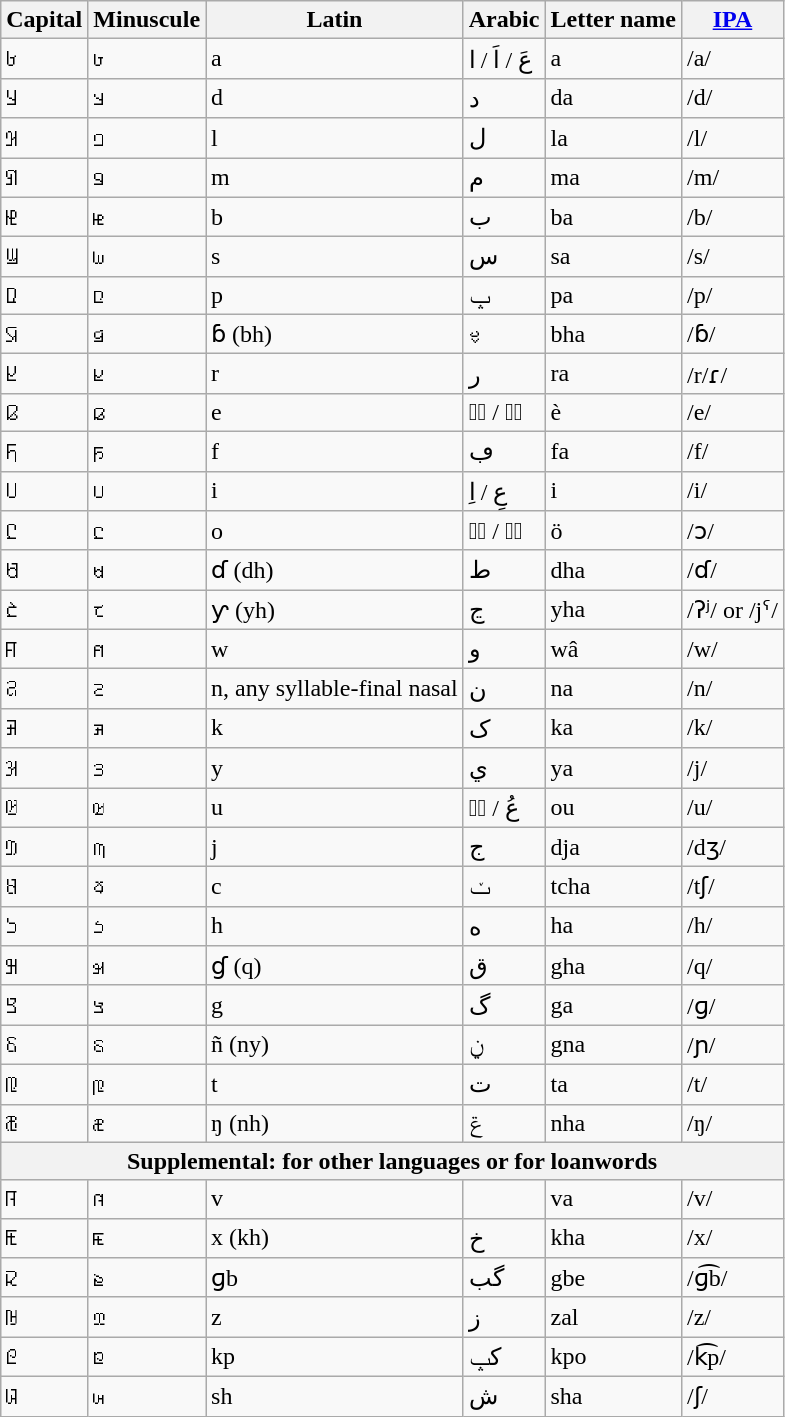<table class=wikitable>
<tr>
<th>Capital</th>
<th>Minuscule</th>
<th>Latin</th>
<th>Arabic</th>
<th>Letter name</th>
<th><a href='#'>IPA</a></th>
</tr>
<tr>
<td>𞤀</td>
<td>𞤢</td>
<td>a</td>
<td>عَ / اَ / ا‎</td>
<td>a</td>
<td>/a/</td>
</tr>
<tr>
<td>𞤁</td>
<td>𞤣</td>
<td>d</td>
<td>د‎</td>
<td>da</td>
<td>/d/</td>
</tr>
<tr>
<td>𞤂</td>
<td>𞤤</td>
<td>l</td>
<td>ل‎</td>
<td>la</td>
<td>/l/</td>
</tr>
<tr>
<td>𞤃</td>
<td>𞤥</td>
<td>m</td>
<td>م‎</td>
<td>ma</td>
<td>/m/</td>
</tr>
<tr>
<td>𞤄</td>
<td>𞤦</td>
<td>b</td>
<td>ب‎</td>
<td>ba</td>
<td>/b/</td>
</tr>
<tr>
<td>𞤅</td>
<td>𞤧</td>
<td>s</td>
<td>س‎</td>
<td>sa</td>
<td>/s/</td>
</tr>
<tr>
<td>𞤆</td>
<td>𞤨</td>
<td>p</td>
<td>ݒ‎</td>
<td>pa</td>
<td>/p/</td>
</tr>
<tr>
<td>𞤇</td>
<td>𞤩</td>
<td>ɓ (bh)</td>
<td>ࢠ‎</td>
<td>bha</td>
<td>/ɓ/</td>
</tr>
<tr>
<td>𞤈</td>
<td>𞤪</td>
<td>r</td>
<td>ر‎</td>
<td>ra</td>
<td>/r/ɾ/</td>
</tr>
<tr>
<td>𞤉</td>
<td>𞤫</td>
<td>e</td>
<td>عٜ / اࣹ‎</td>
<td>è</td>
<td>/e/</td>
</tr>
<tr>
<td>𞤊</td>
<td>𞤬</td>
<td>f</td>
<td>ڢ</td>
<td>fa</td>
<td>/f/</td>
</tr>
<tr>
<td>𞤋</td>
<td>𞤭</td>
<td>i</td>
<td>عِ / اِ</td>
<td>i</td>
<td>/i/</td>
</tr>
<tr>
<td>𞤌</td>
<td>𞤮</td>
<td>o</td>
<td>عࣾ / اࣷ</td>
<td>ö</td>
<td>/ɔ/</td>
</tr>
<tr>
<td>𞤍</td>
<td>𞤯</td>
<td>ɗ (dh)</td>
<td>ط‎</td>
<td>dha</td>
<td>/ɗ/</td>
</tr>
<tr>
<td>𞤎</td>
<td>𞤰</td>
<td>ƴ (yh)</td>
<td>ڃ‎</td>
<td>yha</td>
<td>/ʔʲ/ or /jˤ/</td>
</tr>
<tr>
<td>𞤏</td>
<td>𞤱</td>
<td>w</td>
<td>و</td>
<td>wâ</td>
<td>/w/</td>
</tr>
<tr>
<td>𞤐</td>
<td>𞤲</td>
<td>n, any syllable-final nasal</td>
<td>ن</td>
<td>na</td>
<td>/n/</td>
</tr>
<tr>
<td>𞤑</td>
<td>𞤳</td>
<td>k</td>
<td>ک‎</td>
<td>ka</td>
<td>/k/</td>
</tr>
<tr>
<td>𞤒</td>
<td>𞤴</td>
<td>y</td>
<td>ي</td>
<td>ya</td>
<td>/j/</td>
</tr>
<tr>
<td>𞤓</td>
<td>𞤵</td>
<td>u</td>
<td>عُ / اࣷ</td>
<td>ou</td>
<td>/u/</td>
</tr>
<tr>
<td>𞤔</td>
<td>𞤶</td>
<td>j</td>
<td>ج</td>
<td>dja</td>
<td>/dʒ/</td>
</tr>
<tr>
<td>𞤕</td>
<td>𞤷</td>
<td>c</td>
<td>ݖ‎</td>
<td>tcha</td>
<td>/tʃ/</td>
</tr>
<tr>
<td>𞤖</td>
<td>𞤸</td>
<td>h</td>
<td>ه‎</td>
<td>ha</td>
<td>/h/</td>
</tr>
<tr>
<td>𞤗</td>
<td>𞤹</td>
<td>ɠ (q)</td>
<td>ق</td>
<td>gha</td>
<td>/q/</td>
</tr>
<tr>
<td>𞤘</td>
<td>𞤺</td>
<td>g</td>
<td>گ‎</td>
<td>ga</td>
<td>/ɡ/</td>
</tr>
<tr>
<td>𞤙</td>
<td>𞤻</td>
<td>ñ (ny)</td>
<td>ݧ‎</td>
<td>gna</td>
<td>/ɲ/</td>
</tr>
<tr>
<td>𞤚</td>
<td>𞤼</td>
<td>t</td>
<td>ت</td>
<td>ta</td>
<td>/t/</td>
</tr>
<tr>
<td>𞤛</td>
<td>𞤽</td>
<td>ŋ (nh)</td>
<td>ݝ‎</td>
<td>nha</td>
<td>/ŋ/</td>
</tr>
<tr>
<th colspan="6">Supplemental: for other languages or for loanwords</th>
</tr>
<tr>
<td>𞤜</td>
<td>𞤾</td>
<td>v</td>
<td></td>
<td>va</td>
<td>/v/</td>
</tr>
<tr>
<td>𞤝</td>
<td>𞤿</td>
<td>x (kh)</td>
<td>خ</td>
<td>kha</td>
<td>/x/</td>
</tr>
<tr>
<td>𞤞</td>
<td>𞥀</td>
<td>ɡb</td>
<td>گب</td>
<td>gbe</td>
<td>/ɡ͡b/</td>
</tr>
<tr>
<td>𞤟</td>
<td>𞥁</td>
<td>z</td>
<td>ز</td>
<td>zal</td>
<td>/z/</td>
</tr>
<tr>
<td>𞤠</td>
<td>𞥂</td>
<td>kp</td>
<td>کݒ‎</td>
<td>kpo</td>
<td>/k͡p/</td>
</tr>
<tr>
<td>𞤡</td>
<td>𞥃</td>
<td>sh</td>
<td>ش</td>
<td>sha</td>
<td>/ʃ/</td>
</tr>
</table>
